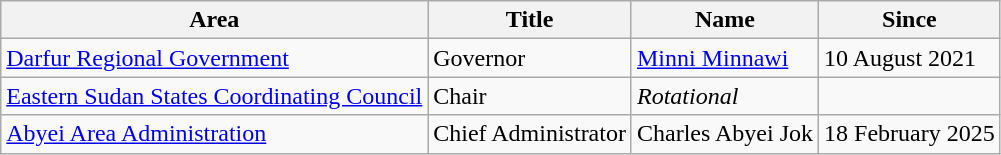<table class="wikitable">
<tr>
<th>Area</th>
<th>Title</th>
<th>Name</th>
<th>Since</th>
</tr>
<tr>
<td><a href='#'>Darfur Regional Government</a></td>
<td>Governor</td>
<td><a href='#'>Minni Minnawi</a></td>
<td>10 August 2021</td>
</tr>
<tr>
<td><a href='#'>Eastern Sudan States Coordinating Council</a></td>
<td>Chair</td>
<td><em>Rotational</em></td>
<td></td>
</tr>
<tr>
<td><a href='#'>Abyei Area Administration</a></td>
<td>Chief Administrator</td>
<td>Charles Abyei Jok</td>
<td>18 February 2025</td>
</tr>
</table>
